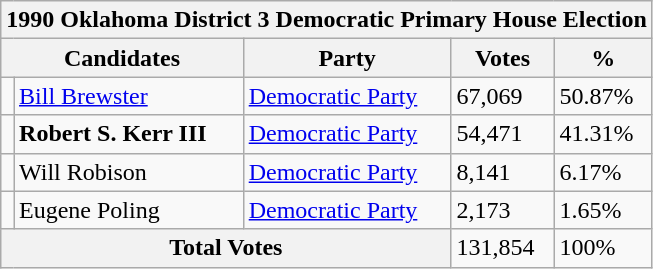<table class="wikitable">
<tr>
<th colspan="5"><strong>1990 Oklahoma District 3 Democratic Primary House Election</strong></th>
</tr>
<tr>
<th colspan="2">Candidates</th>
<th>Party</th>
<th>Votes</th>
<th>%</th>
</tr>
<tr>
<td></td>
<td><a href='#'>Bill Brewster</a></td>
<td><a href='#'>Democratic Party</a></td>
<td>67,069</td>
<td>50.87%</td>
</tr>
<tr>
<td></td>
<td><strong>Robert S. Kerr III</strong></td>
<td><a href='#'>Democratic Party</a></td>
<td>54,471</td>
<td>41.31%</td>
</tr>
<tr>
<td></td>
<td>Will Robison</td>
<td><a href='#'>Democratic Party</a></td>
<td>8,141</td>
<td>6.17%</td>
</tr>
<tr>
<td></td>
<td>Eugene Poling</td>
<td><a href='#'>Democratic Party</a></td>
<td>2,173</td>
<td>1.65%</td>
</tr>
<tr>
<th colspan="3"><strong>Total Votes</strong></th>
<td>131,854</td>
<td>100%</td>
</tr>
</table>
